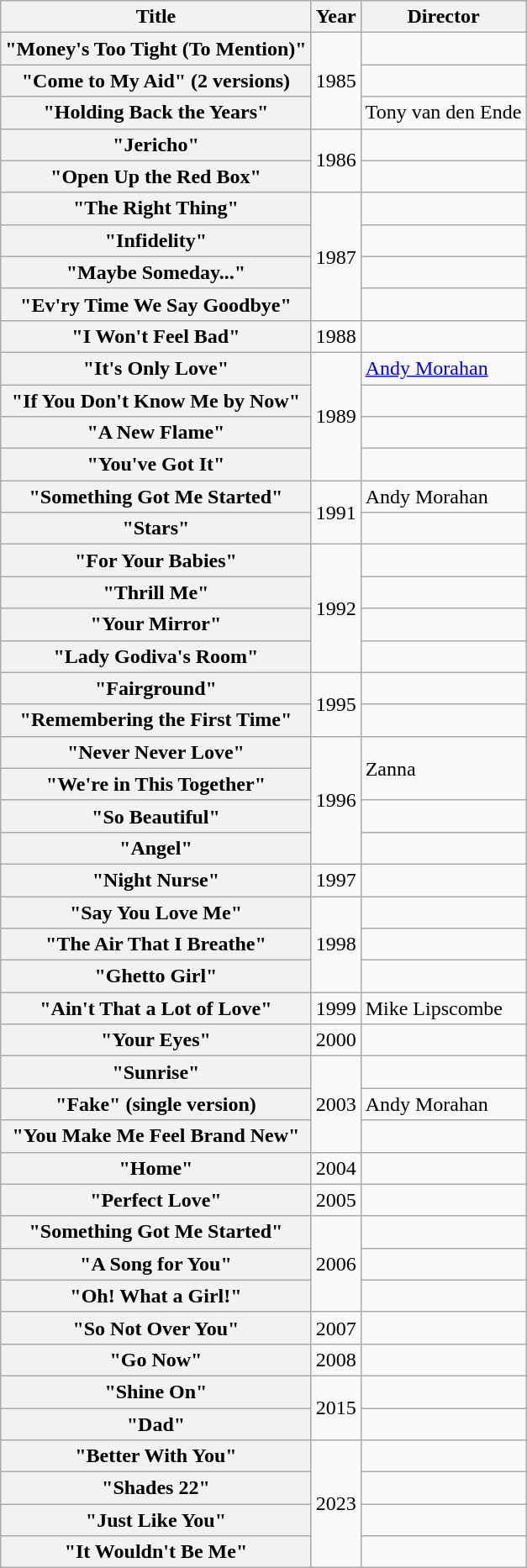<table class="wikitable plainrowheaders">
<tr>
<th>Title</th>
<th>Year</th>
<th>Director</th>
</tr>
<tr>
<th scope="row">"Money's Too Tight (To Mention)"</th>
<td rowspan="3">1985</td>
<td></td>
</tr>
<tr>
<th scope="row">"Come to My Aid" (2 versions)</th>
<td></td>
</tr>
<tr>
<th scope="row">"Holding Back the Years"</th>
<td>Tony van den Ende</td>
</tr>
<tr>
<th scope="row">"Jericho"</th>
<td rowspan="2">1986</td>
<td></td>
</tr>
<tr>
<th scope="row">"Open Up the Red Box"</th>
<td></td>
</tr>
<tr>
<th scope="row">"The Right Thing"</th>
<td rowspan="4">1987</td>
<td></td>
</tr>
<tr>
<th scope="row">"Infidelity"</th>
<td></td>
</tr>
<tr>
<th scope="row">"Maybe Someday..."</th>
<td></td>
</tr>
<tr>
<th scope="row">"Ev'ry Time We Say Goodbye"</th>
<td></td>
</tr>
<tr>
<th scope="row">"I Won't Feel Bad"</th>
<td>1988</td>
<td></td>
</tr>
<tr>
<th scope="row">"It's Only Love"</th>
<td rowspan="4">1989</td>
<td><a href='#'>Andy Morahan</a></td>
</tr>
<tr>
<th scope="row">"If You Don't Know Me by Now"</th>
<td></td>
</tr>
<tr>
<th scope="row">"A New Flame"</th>
<td></td>
</tr>
<tr>
<th scope="row">"You've Got It"</th>
<td></td>
</tr>
<tr>
<th scope="row">"Something Got Me Started"</th>
<td rowspan="2">1991</td>
<td>Andy Morahan</td>
</tr>
<tr>
<th scope="row">"Stars"</th>
<td></td>
</tr>
<tr>
<th scope="row">"For Your Babies"</th>
<td rowspan="4">1992</td>
<td></td>
</tr>
<tr>
<th scope="row">"Thrill Me"</th>
<td></td>
</tr>
<tr>
<th scope="row">"Your Mirror"</th>
<td></td>
</tr>
<tr>
<th scope="row">"Lady Godiva's Room"</th>
<td></td>
</tr>
<tr>
<th scope="row">"Fairground"</th>
<td rowspan="2">1995</td>
<td></td>
</tr>
<tr>
<th scope="row">"Remembering the First Time"</th>
<td></td>
</tr>
<tr>
<th scope="row">"Never Never Love"</th>
<td rowspan="4">1996</td>
<td rowspan="2">Zanna</td>
</tr>
<tr>
<th scope="row">"We're in This Together"</th>
</tr>
<tr>
<th scope="row">"So Beautiful"</th>
<td></td>
</tr>
<tr>
<th scope="row">"Angel"</th>
<td></td>
</tr>
<tr>
<th scope="row">"Night Nurse"</th>
<td>1997</td>
<td></td>
</tr>
<tr>
<th scope="row">"Say You Love Me"</th>
<td rowspan="3">1998</td>
<td></td>
</tr>
<tr>
<th scope="row">"The Air That I Breathe"</th>
<td></td>
</tr>
<tr>
<th scope="row">"Ghetto Girl"</th>
<td></td>
</tr>
<tr>
<th scope="row">"Ain't That a Lot of Love"</th>
<td>1999</td>
<td>Mike Lipscombe</td>
</tr>
<tr>
<th scope="row">"Your Eyes"</th>
<td>2000</td>
<td></td>
</tr>
<tr>
<th scope="row">"Sunrise"</th>
<td rowspan="3">2003</td>
<td></td>
</tr>
<tr>
<th scope="row">"Fake" (single version)</th>
<td>Andy Morahan</td>
</tr>
<tr>
<th scope="row">"You Make Me Feel Brand New"</th>
<td></td>
</tr>
<tr>
<th scope="row">"Home"</th>
<td>2004</td>
<td></td>
</tr>
<tr>
<th scope="row">"Perfect Love"</th>
<td>2005</td>
<td></td>
</tr>
<tr>
<th scope="row">"Something Got Me Started"</th>
<td rowspan="3">2006</td>
<td></td>
</tr>
<tr>
<th scope="row">"A Song for You"</th>
<td></td>
</tr>
<tr>
<th scope="row">"Oh! What a Girl!"</th>
<td></td>
</tr>
<tr>
<th scope="row">"So Not Over You"</th>
<td>2007</td>
<td></td>
</tr>
<tr>
<th scope="row">"Go Now"</th>
<td>2008</td>
<td></td>
</tr>
<tr>
<th scope="row">"Shine On"</th>
<td rowspan="2">2015</td>
<td></td>
</tr>
<tr>
<th scope="row">"Dad"</th>
<td></td>
</tr>
<tr>
<th scope="row">"Better With You"</th>
<td rowspan="4">2023</td>
<td></td>
</tr>
<tr>
<th scope="row">"Shades 22"</th>
<td></td>
</tr>
<tr>
<th scope="row">"Just Like You"</th>
<td></td>
</tr>
<tr>
<th scope="row">"It Wouldn't Be Me"</th>
<td></td>
</tr>
</table>
